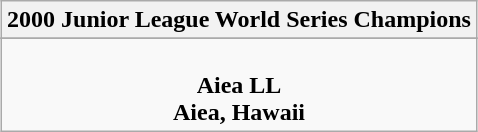<table class="wikitable" style="text-align: center; margin: 0 auto;">
<tr>
<th>2000 Junior League World Series Champions</th>
</tr>
<tr>
</tr>
<tr>
<td><br><strong>Aiea  LL</strong><br><strong>Aiea, Hawaii</strong></td>
</tr>
</table>
